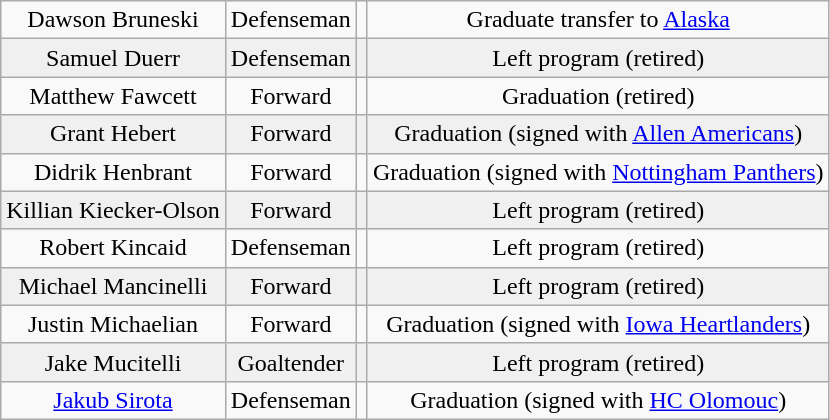<table class="wikitable">
<tr align="center" bgcolor="">
<td>Dawson Bruneski</td>
<td>Defenseman</td>
<td></td>
<td>Graduate transfer to <a href='#'>Alaska</a></td>
</tr>
<tr align="center" bgcolor="f0f0f0">
<td>Samuel Duerr</td>
<td>Defenseman</td>
<td></td>
<td>Left program (retired)</td>
</tr>
<tr align="center" bgcolor="">
<td>Matthew Fawcett</td>
<td>Forward</td>
<td></td>
<td>Graduation (retired)</td>
</tr>
<tr align="center" bgcolor="f0f0f0">
<td>Grant Hebert</td>
<td>Forward</td>
<td></td>
<td>Graduation (signed with <a href='#'>Allen Americans</a>)</td>
</tr>
<tr align="center" bgcolor="">
<td>Didrik Henbrant</td>
<td>Forward</td>
<td></td>
<td>Graduation (signed with <a href='#'>Nottingham Panthers</a>)</td>
</tr>
<tr align="center" bgcolor="f0f0f0">
<td>Killian Kiecker-Olson</td>
<td>Forward</td>
<td></td>
<td>Left program (retired)</td>
</tr>
<tr align="center" bgcolor="">
<td>Robert Kincaid</td>
<td>Defenseman</td>
<td></td>
<td>Left program (retired)</td>
</tr>
<tr align="center" bgcolor="f0f0f0">
<td>Michael Mancinelli</td>
<td>Forward</td>
<td></td>
<td>Left program (retired)</td>
</tr>
<tr align="center" bgcolor="">
<td>Justin Michaelian</td>
<td>Forward</td>
<td></td>
<td>Graduation (signed with <a href='#'>Iowa Heartlanders</a>)</td>
</tr>
<tr align="center" bgcolor="f0f0f0">
<td>Jake Mucitelli</td>
<td>Goaltender</td>
<td></td>
<td>Left program (retired)</td>
</tr>
<tr align="center" bgcolor="">
<td><a href='#'>Jakub Sirota</a></td>
<td>Defenseman</td>
<td></td>
<td>Graduation (signed with <a href='#'>HC Olomouc</a>)</td>
</tr>
</table>
